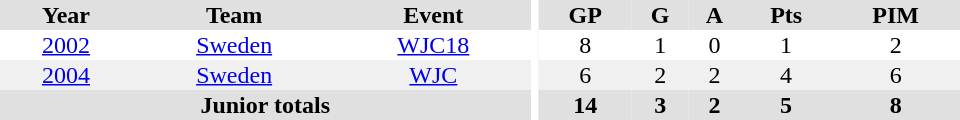<table border="0" cellpadding="1" cellspacing="0" ID="Table3" style="text-align:center; width:40em">
<tr ALIGN="center" bgcolor="#e0e0e0">
<th>Year</th>
<th>Team</th>
<th>Event</th>
<th rowspan="99" bgcolor="#ffffff"></th>
<th>GP</th>
<th>G</th>
<th>A</th>
<th>Pts</th>
<th>PIM</th>
</tr>
<tr>
<td><a href='#'>2002</a></td>
<td><a href='#'>Sweden</a></td>
<td><a href='#'>WJC18</a></td>
<td>8</td>
<td>1</td>
<td>0</td>
<td>1</td>
<td>2</td>
</tr>
<tr bgcolor="#f0f0f0">
<td><a href='#'>2004</a></td>
<td><a href='#'>Sweden</a></td>
<td><a href='#'>WJC</a></td>
<td>6</td>
<td>2</td>
<td>2</td>
<td>4</td>
<td>6</td>
</tr>
<tr bgcolor="#e0e0e0">
<th colspan="3">Junior totals</th>
<th>14</th>
<th>3</th>
<th>2</th>
<th>5</th>
<th>8</th>
</tr>
</table>
